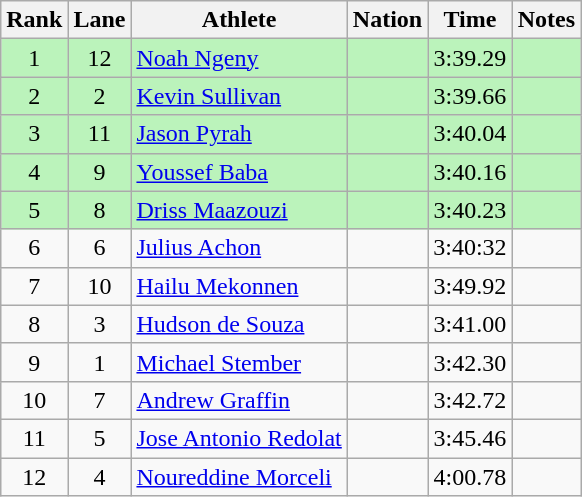<table class="wikitable sortable" style="text-align:center">
<tr>
<th>Rank</th>
<th>Lane</th>
<th>Athlete</th>
<th>Nation</th>
<th>Time</th>
<th>Notes</th>
</tr>
<tr bgcolor = "bbf3bb">
<td>1</td>
<td>12</td>
<td align="left"><a href='#'>Noah Ngeny</a></td>
<td align="left"></td>
<td>3:39.29</td>
<td></td>
</tr>
<tr bgcolor = "bbf3bb">
<td>2</td>
<td>2</td>
<td align="left"><a href='#'>Kevin Sullivan</a></td>
<td align="left"></td>
<td>3:39.66</td>
<td></td>
</tr>
<tr bgcolor = "bbf3bb">
<td>3</td>
<td>11</td>
<td align="left"><a href='#'>Jason Pyrah</a></td>
<td align="left"></td>
<td>3:40.04</td>
<td></td>
</tr>
<tr bgcolor = "bbf3bb">
<td>4</td>
<td>9</td>
<td align="left"><a href='#'>Youssef Baba</a></td>
<td align="left"></td>
<td>3:40.16</td>
<td></td>
</tr>
<tr bgcolor = "bbf3bb">
<td>5</td>
<td>8</td>
<td align="left"><a href='#'>Driss Maazouzi</a></td>
<td align="left"></td>
<td>3:40.23</td>
<td></td>
</tr>
<tr>
<td>6</td>
<td>6</td>
<td align="left"><a href='#'>Julius Achon</a></td>
<td align="left"></td>
<td>3:40:32</td>
<td></td>
</tr>
<tr>
<td>7</td>
<td>10</td>
<td align="left"><a href='#'>Hailu Mekonnen</a></td>
<td align="left"></td>
<td>3:49.92</td>
<td></td>
</tr>
<tr>
<td>8</td>
<td>3</td>
<td align="left"><a href='#'>Hudson de Souza</a></td>
<td align="left"></td>
<td>3:41.00</td>
<td></td>
</tr>
<tr>
<td>9</td>
<td>1</td>
<td align="left"><a href='#'>Michael Stember</a></td>
<td align="left"></td>
<td>3:42.30</td>
<td></td>
</tr>
<tr>
<td>10</td>
<td>7</td>
<td align="left"><a href='#'>Andrew Graffin</a></td>
<td align="left"></td>
<td>3:42.72</td>
<td></td>
</tr>
<tr>
<td>11</td>
<td>5</td>
<td align="left"><a href='#'>Jose Antonio Redolat</a></td>
<td align="left"></td>
<td>3:45.46</td>
<td></td>
</tr>
<tr>
<td>12</td>
<td>4</td>
<td align="left"><a href='#'>Noureddine Morceli</a></td>
<td align="left"></td>
<td>4:00.78</td>
<td></td>
</tr>
</table>
